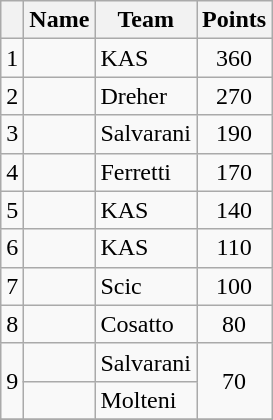<table class="wikitable">
<tr>
<th></th>
<th>Name</th>
<th>Team</th>
<th>Points</th>
</tr>
<tr>
<td style="text-align:center">1</td>
<td></td>
<td>KAS</td>
<td style="text-align:center">360</td>
</tr>
<tr>
<td style="text-align:center">2</td>
<td></td>
<td>Dreher</td>
<td style="text-align:center">270</td>
</tr>
<tr>
<td style="text-align:center">3</td>
<td></td>
<td>Salvarani</td>
<td style="text-align:center">190</td>
</tr>
<tr>
<td style="text-align:center">4</td>
<td></td>
<td>Ferretti</td>
<td style="text-align:center">170</td>
</tr>
<tr>
<td style="text-align:center">5</td>
<td></td>
<td>KAS</td>
<td style="text-align:center">140</td>
</tr>
<tr>
<td style="text-align:center">6</td>
<td></td>
<td>KAS</td>
<td style="text-align:center">110</td>
</tr>
<tr>
<td style="text-align:center">7</td>
<td></td>
<td>Scic</td>
<td style="text-align:center">100</td>
</tr>
<tr>
<td style="text-align:center">8</td>
<td></td>
<td>Cosatto</td>
<td style="text-align:center">80</td>
</tr>
<tr>
<td style="text-align:center" rowspan="2">9</td>
<td></td>
<td>Salvarani</td>
<td style="text-align:center" rowspan="2">70</td>
</tr>
<tr>
<td></td>
<td>Molteni</td>
</tr>
<tr>
</tr>
</table>
